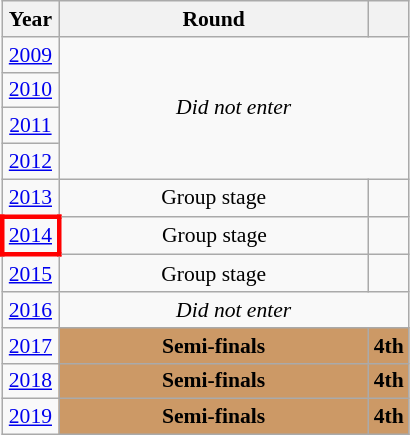<table class="wikitable" style="text-align: center; font-size:90%">
<tr>
<th>Year</th>
<th style="width:200px">Round</th>
<th></th>
</tr>
<tr>
<td><a href='#'>2009</a></td>
<td colspan="2" rowspan="4"><em>Did not enter</em></td>
</tr>
<tr>
<td><a href='#'>2010</a></td>
</tr>
<tr>
<td><a href='#'>2011</a></td>
</tr>
<tr>
<td><a href='#'>2012</a></td>
</tr>
<tr>
<td><a href='#'>2013</a></td>
<td>Group stage</td>
<td></td>
</tr>
<tr>
<td style="border: 3px solid red"><a href='#'>2014</a></td>
<td>Group stage</td>
<td></td>
</tr>
<tr>
<td><a href='#'>2015</a></td>
<td>Group stage</td>
<td></td>
</tr>
<tr>
<td><a href='#'>2016</a></td>
<td colspan="2"><em>Did not enter</em></td>
</tr>
<tr>
<td><a href='#'>2017</a></td>
<td bgcolor="cc9966"><strong>Semi-finals</strong></td>
<td bgcolor="cc9966"><strong>4th</strong></td>
</tr>
<tr>
<td><a href='#'>2018</a></td>
<td bgcolor="cc9966"><strong>Semi-finals</strong></td>
<td bgcolor="cc9966"><strong>4th</strong></td>
</tr>
<tr>
<td><a href='#'>2019</a></td>
<td bgcolor="cc9966"><strong>Semi-finals</strong></td>
<td bgcolor="cc9966"><strong>4th</strong></td>
</tr>
</table>
